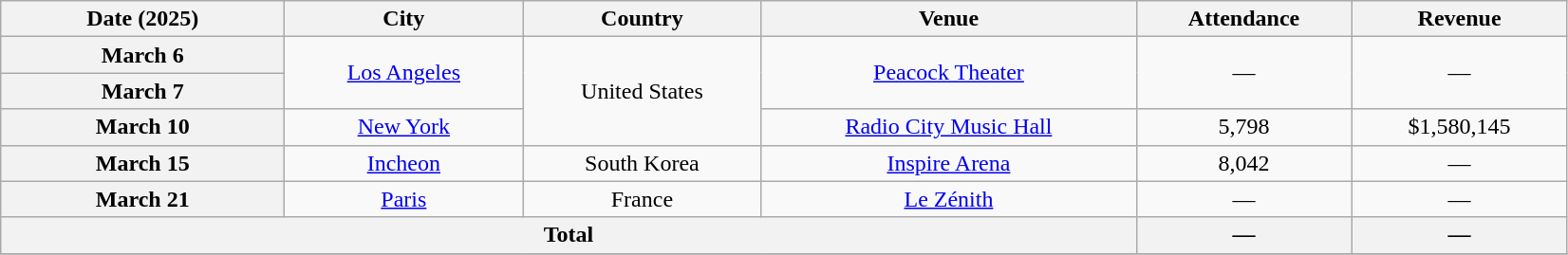<table class="wikitable plainrowheaders" style="text-align:center;">
<tr>
<th scope="col" style="width:12em;">Date (2025)</th>
<th scope="col" style="width:10em;">City</th>
<th scope="col" style="width:10em;">Country</th>
<th scope="col" style="width:16em;">Venue</th>
<th scope="col" style="width:9em;">Attendance</th>
<th scope="col" style="width:9em;">Revenue</th>
</tr>
<tr>
<th scope="row" style="text-align:center;">March 6</th>
<td rowspan="2"><a href='#'>Los Angeles</a></td>
<td rowspan="3">United States</td>
<td rowspan="2"><a href='#'>Peacock Theater</a></td>
<td rowspan="2">—</td>
<td rowspan="2">—</td>
</tr>
<tr>
<th scope="row" style="text-align:center;">March 7</th>
</tr>
<tr>
<th scope="row" style="text-align:center;">March 10</th>
<td><a href='#'>New York</a></td>
<td><a href='#'>Radio City Music Hall</a></td>
<td>5,798</td>
<td>$1,580,145</td>
</tr>
<tr>
<th scope="row" style="text-align:center;">March 15</th>
<td><a href='#'>Incheon</a></td>
<td>South Korea</td>
<td><a href='#'>Inspire Arena</a></td>
<td>8,042</td>
<td>—</td>
</tr>
<tr>
<th scope="row" style="text-align:center;">March 21</th>
<td><a href='#'>Paris</a></td>
<td>France</td>
<td><a href='#'>Le Zénith</a></td>
<td>—</td>
<td>—</td>
</tr>
<tr>
<th colspan="4">Total</th>
<th>—</th>
<th>—</th>
</tr>
<tr>
</tr>
</table>
